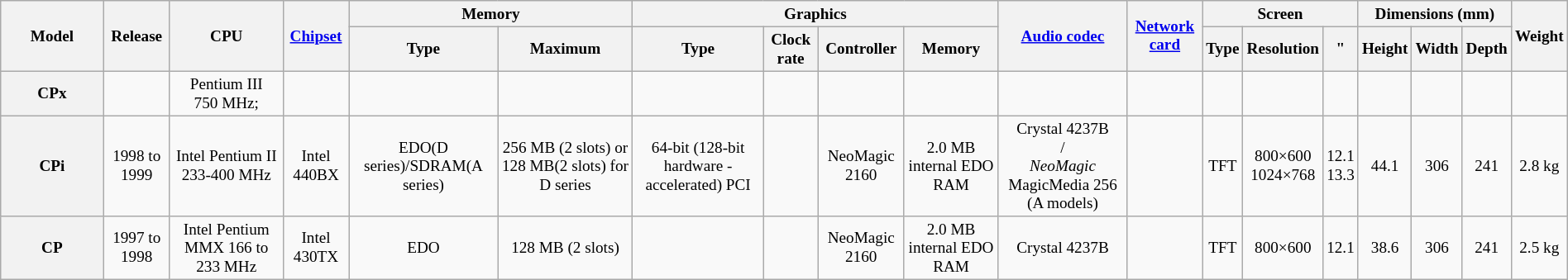<table class="wikitable" style="font-size: 80%; text-align: center; width: 100%;">
<tr>
<th rowspan=2 style="width:6em">Model</th>
<th rowspan=2>Release</th>
<th rowspan=2>CPU</th>
<th rowspan=2><a href='#'>Chipset</a></th>
<th colspan=2>Memory</th>
<th colspan=4>Graphics</th>
<th rowspan=2><a href='#'>Audio codec</a></th>
<th rowspan=2><a href='#'>Network card</a></th>
<th colspan=3>Screen</th>
<th colspan="3">Dimensions (mm)</th>
<th rowspan="2">Weight</th>
</tr>
<tr>
<th>Type</th>
<th>Maximum</th>
<th>Type</th>
<th>Clock rate</th>
<th>Controller</th>
<th>Memory</th>
<th>Type</th>
<th>Resolution</th>
<th>"</th>
<th>Height</th>
<th>Width</th>
<th>Depth</th>
</tr>
<tr>
<th>CPx</th>
<td></td>
<td>Pentium III 750 MHz;</td>
<td></td>
<td></td>
<td></td>
<td></td>
<td></td>
<td></td>
<td></td>
<td></td>
<td></td>
<td></td>
<td></td>
<td></td>
<td></td>
<td></td>
<td></td>
<td></td>
</tr>
<tr>
<th>CPi</th>
<td>1998 to 1999</td>
<td>Intel Pentium II 233-400 MHz</td>
<td>Intel 440BX</td>
<td>EDO(D series)/SDRAM(A series)</td>
<td>256 MB (2 slots) or 128 MB(2 slots) for D series</td>
<td>64-bit (128-bit hardware - accelerated) PCI</td>
<td></td>
<td>NeoMagic 2160</td>
<td>2.0 MB internal EDO RAM</td>
<td>Crystal 4237B<br>/<br><em>NeoMagic</em> MagicMedia 256 (A models)</td>
<td></td>
<td>TFT</td>
<td>800×600<br>1024×768</td>
<td>12.1<br>13.3</td>
<td>44.1</td>
<td>306</td>
<td>241</td>
<td>2.8 kg</td>
</tr>
<tr>
<th>CP</th>
<td>1997 to 1998</td>
<td>Intel Pentium MMX 166 to 233 MHz</td>
<td>Intel 430TX</td>
<td>EDO</td>
<td>128 MB (2 slots)</td>
<td></td>
<td></td>
<td>NeoMagic 2160</td>
<td>2.0 MB internal EDO RAM</td>
<td>Crystal 4237B</td>
<td></td>
<td>TFT</td>
<td>800×600</td>
<td>12.1</td>
<td>38.6</td>
<td>306</td>
<td>241</td>
<td>2.5 kg</td>
</tr>
</table>
